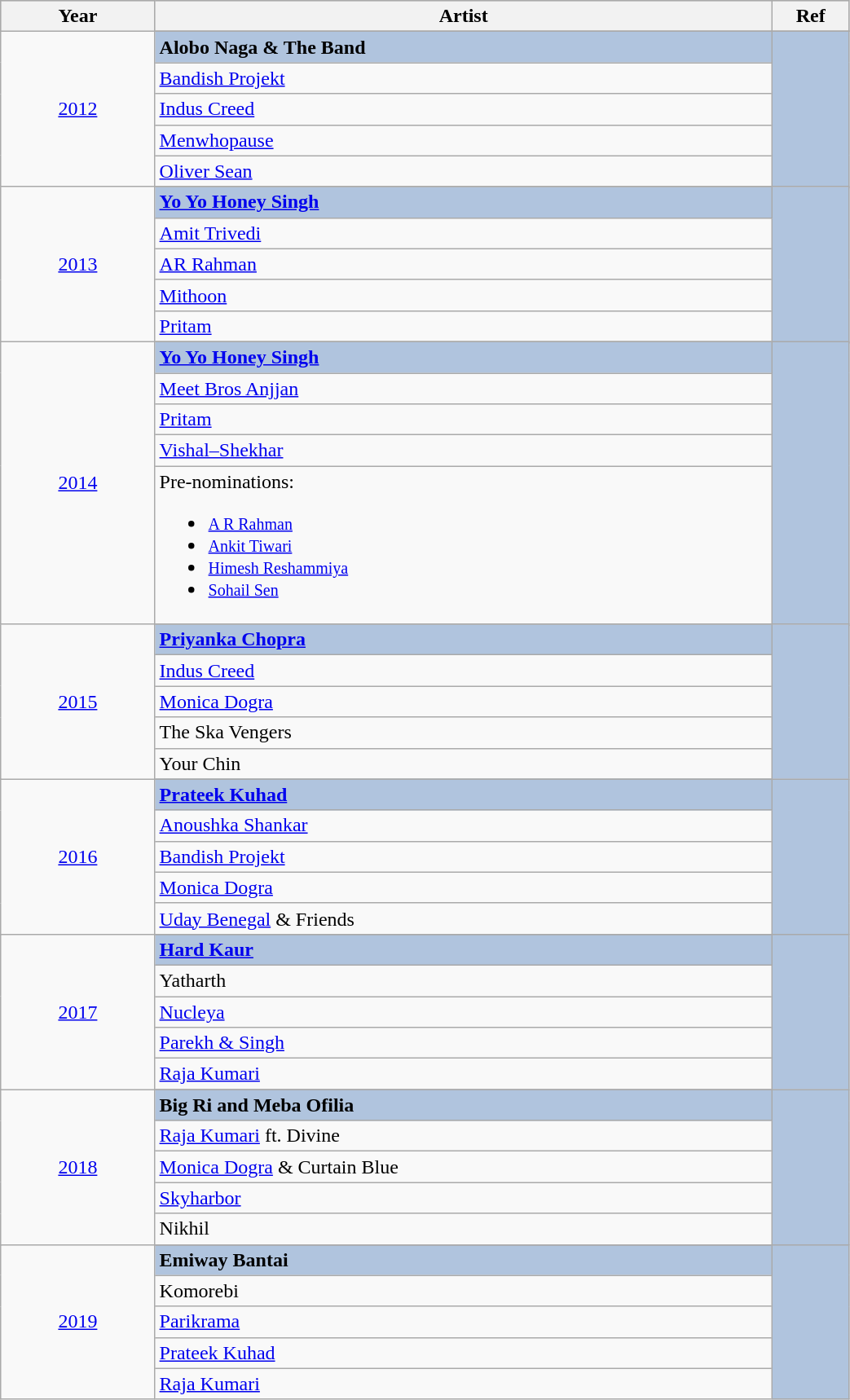<table class="wikitable" style="width:55%;">
<tr style="background:#bebebe;">
<th style="width:10%;">Year</th>
<th style="width:40%;">Artist</th>
<th style="width:5%;">Ref</th>
</tr>
<tr>
<td rowspan="6" align="center"><a href='#'>2012</a></td>
</tr>
<tr style="background:#B0C4DE">
<td><strong>Alobo Naga & The Band</strong></td>
<td rowspan="6" align="center"></td>
</tr>
<tr>
<td><a href='#'>Bandish Projekt</a></td>
</tr>
<tr>
<td><a href='#'>Indus Creed</a></td>
</tr>
<tr>
<td><a href='#'>Menwhopause</a></td>
</tr>
<tr>
<td><a href='#'>Oliver Sean</a></td>
</tr>
<tr>
<td rowspan="6" align="center"><a href='#'>2013</a></td>
</tr>
<tr style="background:#B0C4DE">
<td><strong><a href='#'>Yo Yo Honey Singh</a></strong></td>
<td rowspan="6" align="center"></td>
</tr>
<tr>
<td><a href='#'>Amit Trivedi</a></td>
</tr>
<tr>
<td><a href='#'>AR Rahman</a></td>
</tr>
<tr>
<td><a href='#'>Mithoon</a></td>
</tr>
<tr>
<td><a href='#'>Pritam</a></td>
</tr>
<tr>
<td rowspan="6" align="center"><a href='#'>2014</a></td>
</tr>
<tr style="background:#B0C4DE">
<td><strong><a href='#'>Yo Yo Honey Singh</a></strong></td>
<td rowspan="6" align="center"></td>
</tr>
<tr>
<td><a href='#'>Meet Bros Anjjan</a></td>
</tr>
<tr>
<td><a href='#'>Pritam</a></td>
</tr>
<tr>
<td><a href='#'>Vishal–Shekhar</a></td>
</tr>
<tr>
<td>Pre-nominations:<br><ul><li><small><a href='#'>A R Rahman</a></small></li><li><small><a href='#'>Ankit Tiwari</a></small></li><li><small><a href='#'>Himesh Reshammiya</a></small></li><li><small><a href='#'>Sohail Sen</a></small></li></ul></td>
</tr>
<tr>
<td rowspan="6" align="center"><a href='#'>2015</a></td>
</tr>
<tr style="background:#B0C4DE">
<td><strong><a href='#'>Priyanka Chopra</a></strong></td>
<td rowspan="6" align="center"></td>
</tr>
<tr>
<td><a href='#'>Indus Creed</a></td>
</tr>
<tr>
<td><a href='#'>Monica Dogra</a></td>
</tr>
<tr>
<td>The Ska Vengers</td>
</tr>
<tr>
<td>Your Chin</td>
</tr>
<tr>
<td rowspan="6" align="center"><a href='#'>2016</a></td>
</tr>
<tr style="background:#B0C4DE">
<td><strong><a href='#'>Prateek Kuhad</a></strong></td>
<td rowspan="6" align="center"></td>
</tr>
<tr>
<td><a href='#'>Anoushka Shankar</a></td>
</tr>
<tr>
<td><a href='#'>Bandish Projekt</a></td>
</tr>
<tr>
<td><a href='#'>Monica Dogra</a></td>
</tr>
<tr>
<td><a href='#'>Uday Benegal</a> & Friends</td>
</tr>
<tr>
<td rowspan="6" align="center"><a href='#'>2017</a></td>
</tr>
<tr style="background:#B0C4DE">
<td><strong><a href='#'>Hard Kaur</a></strong></td>
<td rowspan="6" align="center"></td>
</tr>
<tr>
<td>Yatharth</td>
</tr>
<tr>
<td><a href='#'>Nucleya</a></td>
</tr>
<tr>
<td><a href='#'>Parekh & Singh</a></td>
</tr>
<tr>
<td><a href='#'>Raja Kumari</a></td>
</tr>
<tr>
<td rowspan="6" align="center"><a href='#'>2018</a></td>
</tr>
<tr style="background:#B0C4DE">
<td><strong>Big Ri and Meba Ofilia</strong></td>
<td rowspan="6" align="center"></td>
</tr>
<tr>
<td><a href='#'>Raja Kumari</a> ft. Divine</td>
</tr>
<tr>
<td><a href='#'>Monica Dogra</a> & Curtain Blue</td>
</tr>
<tr>
<td><a href='#'>Skyharbor</a></td>
</tr>
<tr>
<td>Nikhil</td>
</tr>
<tr>
<td rowspan="6" align="center"><a href='#'>2019</a></td>
</tr>
<tr style="background:#B0C4DE">
<td><strong>Emiway Bantai</strong></td>
<td rowspan="6" align="center"></td>
</tr>
<tr>
<td>Komorebi</td>
</tr>
<tr>
<td><a href='#'>Parikrama</a></td>
</tr>
<tr>
<td><a href='#'>Prateek Kuhad</a></td>
</tr>
<tr>
<td><a href='#'>Raja Kumari</a></td>
</tr>
</table>
